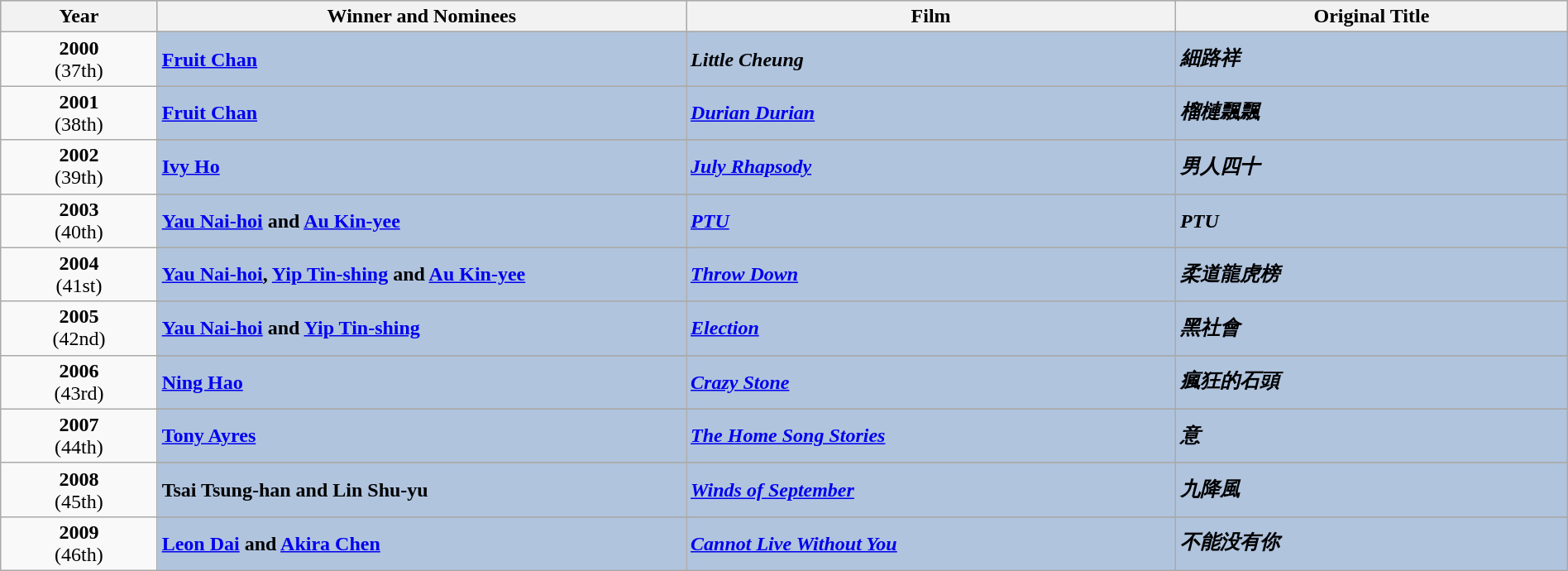<table class="wikitable" style="width:100%;" cellpadding="5">
<tr style="background:#bebebe;">
<th style="width:8%;">Year</th>
<th style="width:27%;">Winner and Nominees</th>
<th style="width:25%;">Film</th>
<th style="width:20%;">Original Title</th>
</tr>
<tr>
<td rowspan="2" style="text-align:center"><strong>2000</strong><br>(37th)</td>
</tr>
<tr style="background:#B0C4DE;">
<td><strong><a href='#'>Fruit Chan</a></strong></td>
<td><strong><em>Little Cheung</em></strong></td>
<td><strong><em>細路祥</em></strong></td>
</tr>
<tr>
<td rowspan="2" style="text-align:center"><strong>2001</strong><br>(38th)</td>
</tr>
<tr style="background:#B0C4DE;">
<td><strong><a href='#'>Fruit Chan</a></strong></td>
<td><strong><em><a href='#'>Durian Durian</a></em></strong></td>
<td><strong><em>榴槤飄飄</em></strong></td>
</tr>
<tr>
<td rowspan="2" style="text-align:center"><strong>2002</strong><br>(39th)</td>
</tr>
<tr style="background:#B0C4DE;">
<td><strong><a href='#'>Ivy Ho</a></strong></td>
<td><strong><em><a href='#'>July Rhapsody</a></em></strong></td>
<td><strong><em>男人四十</em></strong></td>
</tr>
<tr>
<td rowspan="2" style="text-align:center"><strong>2003</strong><br>(40th)</td>
</tr>
<tr style="background:#B0C4DE;">
<td><strong><a href='#'>Yau Nai-hoi</a> and <a href='#'>Au Kin-yee</a></strong></td>
<td><strong><em><a href='#'>PTU</a></em></strong></td>
<td><strong><em>PTU</em></strong></td>
</tr>
<tr>
<td rowspan="2" style="text-align:center"><strong>2004</strong><br>(41st)</td>
</tr>
<tr style="background:#B0C4DE;">
<td><strong><a href='#'>Yau Nai-hoi</a>, <a href='#'>Yip Tin-shing</a> and <a href='#'>Au Kin-yee</a></strong></td>
<td><strong><em><a href='#'>Throw Down</a></em></strong></td>
<td><strong><em>柔道龍虎榜</em></strong></td>
</tr>
<tr>
<td rowspan="2" style="text-align:center"><strong>2005</strong><br>(42nd)</td>
</tr>
<tr style="background:#B0C4DE;">
<td><strong><a href='#'>Yau Nai-hoi</a> and <a href='#'>Yip Tin-shing</a></strong></td>
<td><strong><em><a href='#'>Election</a></em></strong></td>
<td><strong><em>黑社會</em></strong></td>
</tr>
<tr>
<td rowspan="2" style="text-align:center"><strong>2006</strong><br>(43rd)</td>
</tr>
<tr style="background:#B0C4DE;">
<td><strong><a href='#'>Ning Hao</a></strong></td>
<td><strong><em><a href='#'>Crazy Stone</a></em></strong></td>
<td><strong><em>瘋狂的石頭</em></strong></td>
</tr>
<tr>
<td rowspan="2" style="text-align:center"><strong>2007</strong><br>(44th)</td>
</tr>
<tr style="background:#B0C4DE;">
<td><strong><a href='#'>Tony Ayres</a></strong></td>
<td><strong><em><a href='#'>The Home Song Stories</a></em></strong></td>
<td><strong><em>意</em></strong></td>
</tr>
<tr>
<td rowspan="2" style="text-align:center"><strong>2008</strong><br>(45th)</td>
</tr>
<tr style="background:#B0C4DE;">
<td><strong>Tsai Tsung-han and Lin Shu-yu</strong></td>
<td><strong><em><a href='#'>Winds of September</a></em></strong></td>
<td><strong><em>九降風</em></strong></td>
</tr>
<tr>
<td rowspan="2" style="text-align:center"><strong>2009</strong><br>(46th)</td>
</tr>
<tr style="background:#B0C4DE;">
<td><strong><a href='#'>Leon Dai</a> and <a href='#'>Akira Chen</a></strong></td>
<td><strong><em><a href='#'>Cannot Live Without You</a></em></strong></td>
<td><strong><em>不能没有你</em></strong></td>
</tr>
</table>
